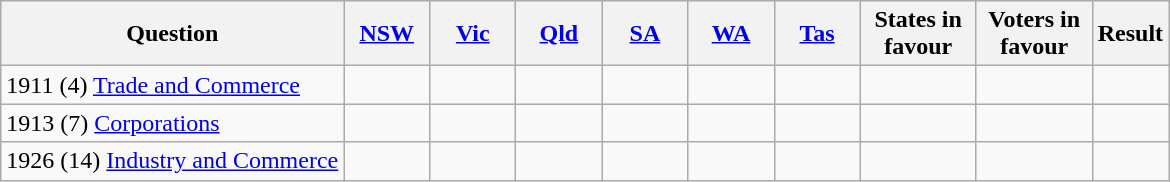<table class="wikitable">
<tr ---->
<th>Question</th>
<th style="width:50px" align=center><a href='#'>NSW</a></th>
<th style="width:50px" align=center><a href='#'>Vic</a></th>
<th style="width:50px" align=center><a href='#'>Qld</a></th>
<th style="width:50px" align=center><a href='#'>SA</a></th>
<th style="width:50px" align=center><a href='#'>WA</a></th>
<th style="width:50px" align=center><a href='#'>Tas</a></th>
<th style="width:70px" align=center><strong>States in favour</strong></th>
<th style="width:70px" align=center><strong> Voters in favour</strong></th>
<th><strong>Result</strong></th>
</tr>
<tr ---->
<td>1911 (4) <a href='#'>Trade and Commerce</a></td>
<td></td>
<td></td>
<td></td>
<td></td>
<td></td>
<td></td>
<td></td>
<td></td>
<td></td>
</tr>
<tr ---->
<td>1913 (7) <a href='#'>Corporations</a></td>
<td></td>
<td></td>
<td></td>
<td></td>
<td></td>
<td></td>
<td></td>
<td></td>
<td></td>
</tr>
<tr ---->
<td>1926 (14) <a href='#'>Industry and Commerce</a></td>
<td></td>
<td></td>
<td></td>
<td></td>
<td></td>
<td></td>
<td></td>
<td></td>
<td></td>
</tr>
</table>
